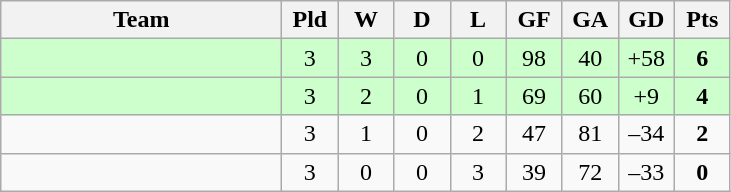<table class="wikitable" style="text-align: center;">
<tr>
<th width="180">Team</th>
<th width="30">Pld</th>
<th width="30">W</th>
<th width="30">D</th>
<th width="30">L</th>
<th width="30">GF</th>
<th width="30">GA</th>
<th width="30">GD</th>
<th width="30">Pts</th>
</tr>
<tr bgcolor=#CCFFCC>
<td align="left"></td>
<td>3</td>
<td>3</td>
<td>0</td>
<td>0</td>
<td>98</td>
<td>40</td>
<td>+58</td>
<td><strong>6</strong></td>
</tr>
<tr bgcolor=#CCFFCC>
<td align="left"></td>
<td>3</td>
<td>2</td>
<td>0</td>
<td>1</td>
<td>69</td>
<td>60</td>
<td>+9</td>
<td><strong>4</strong></td>
</tr>
<tr>
<td align="left"></td>
<td>3</td>
<td>1</td>
<td>0</td>
<td>2</td>
<td>47</td>
<td>81</td>
<td>–34</td>
<td><strong>2</strong></td>
</tr>
<tr>
<td align="left"></td>
<td>3</td>
<td>0</td>
<td>0</td>
<td>3</td>
<td>39</td>
<td>72</td>
<td>–33</td>
<td><strong>0</strong></td>
</tr>
</table>
